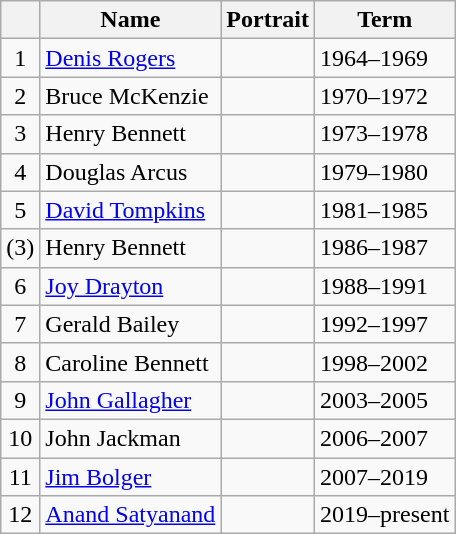<table class="wikitable">
<tr>
<th></th>
<th>Name</th>
<th>Portrait</th>
<th>Term</th>
</tr>
<tr>
<td align=center>1</td>
<td><a href='#'>Denis Rogers</a></td>
<td></td>
<td>1964–1969</td>
</tr>
<tr>
<td align=center>2</td>
<td>Bruce McKenzie</td>
<td></td>
<td>1970–1972</td>
</tr>
<tr>
<td align=center>3</td>
<td>Henry Bennett</td>
<td></td>
<td>1973–1978</td>
</tr>
<tr>
<td align=center>4</td>
<td>Douglas Arcus</td>
<td></td>
<td>1979–1980</td>
</tr>
<tr>
<td align=center>5</td>
<td><a href='#'>David Tompkins</a></td>
<td></td>
<td>1981–1985</td>
</tr>
<tr>
<td align=center>(3)</td>
<td>Henry Bennett</td>
<td></td>
<td>1986–1987</td>
</tr>
<tr>
<td align=center>6</td>
<td><a href='#'>Joy Drayton</a></td>
<td></td>
<td>1988–1991</td>
</tr>
<tr>
<td align=center>7</td>
<td>Gerald Bailey</td>
<td></td>
<td>1992–1997</td>
</tr>
<tr>
<td align=center>8</td>
<td>Caroline Bennett</td>
<td></td>
<td>1998–2002</td>
</tr>
<tr>
<td align=center>9</td>
<td><a href='#'>John Gallagher</a></td>
<td></td>
<td>2003–2005</td>
</tr>
<tr>
<td align=center>10</td>
<td>John Jackman</td>
<td></td>
<td>2006–2007</td>
</tr>
<tr>
<td align=center>11</td>
<td><a href='#'>Jim Bolger</a></td>
<td></td>
<td>2007–2019</td>
</tr>
<tr>
<td align=center>12</td>
<td><a href='#'>Anand Satyanand</a></td>
<td></td>
<td>2019–present</td>
</tr>
</table>
